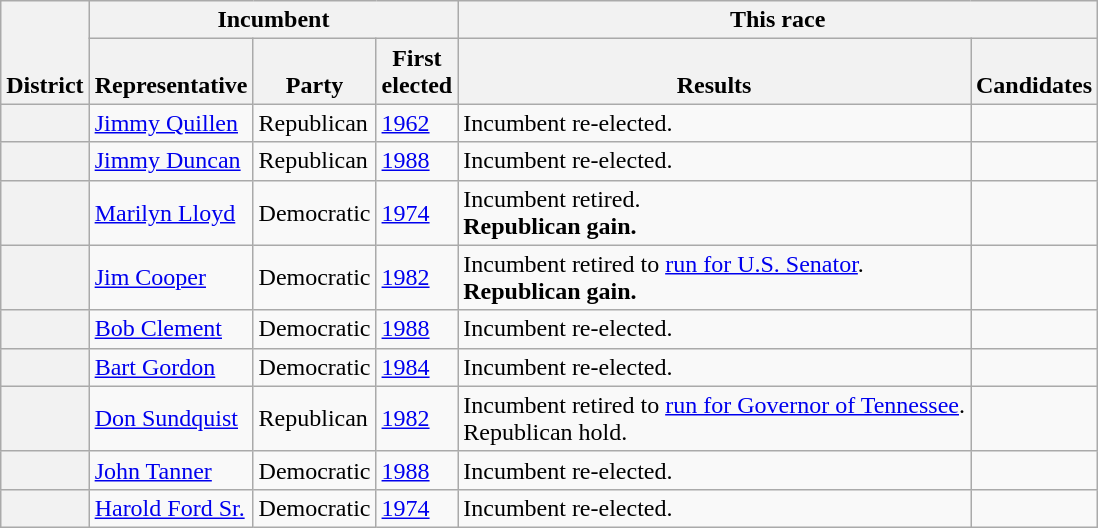<table class=wikitable>
<tr valign=bottom>
<th rowspan=2>District</th>
<th colspan=3>Incumbent</th>
<th colspan=2>This race</th>
</tr>
<tr valign=bottom>
<th>Representative</th>
<th>Party</th>
<th>First<br>elected</th>
<th>Results</th>
<th>Candidates</th>
</tr>
<tr>
<th></th>
<td><a href='#'>Jimmy Quillen</a></td>
<td>Republican</td>
<td><a href='#'>1962</a></td>
<td>Incumbent re-elected.</td>
<td nowrap></td>
</tr>
<tr>
<th></th>
<td><a href='#'>Jimmy Duncan</a></td>
<td>Republican</td>
<td><a href='#'>1988</a></td>
<td>Incumbent re-elected.</td>
<td nowrap></td>
</tr>
<tr>
<th></th>
<td><a href='#'>Marilyn Lloyd</a></td>
<td>Democratic</td>
<td><a href='#'>1974</a></td>
<td>Incumbent retired.<br><strong>Republican gain.</strong></td>
<td nowrap></td>
</tr>
<tr>
<th></th>
<td><a href='#'>Jim Cooper</a></td>
<td>Democratic</td>
<td><a href='#'>1982</a></td>
<td>Incumbent retired to <a href='#'>run for U.S. Senator</a>.<br><strong>Republican gain.</strong></td>
<td nowrap></td>
</tr>
<tr>
<th></th>
<td><a href='#'>Bob Clement</a></td>
<td>Democratic</td>
<td><a href='#'>1988</a></td>
<td>Incumbent re-elected.</td>
<td nowrap><br></td>
</tr>
<tr>
<th></th>
<td><a href='#'>Bart Gordon</a></td>
<td>Democratic</td>
<td><a href='#'>1984</a></td>
<td>Incumbent re-elected.</td>
<td nowrap></td>
</tr>
<tr>
<th></th>
<td><a href='#'>Don Sundquist</a></td>
<td>Republican</td>
<td><a href='#'>1982</a></td>
<td>Incumbent retired to <a href='#'>run for Governor of Tennessee</a>.<br>Republican hold.</td>
<td nowrap></td>
</tr>
<tr>
<th></th>
<td><a href='#'>John Tanner</a></td>
<td>Democratic</td>
<td><a href='#'>1988</a></td>
<td>Incumbent re-elected.</td>
<td nowrap></td>
</tr>
<tr>
<th></th>
<td><a href='#'>Harold Ford Sr.</a></td>
<td>Democratic</td>
<td><a href='#'>1974</a></td>
<td>Incumbent re-elected.</td>
<td nowrap></td>
</tr>
</table>
